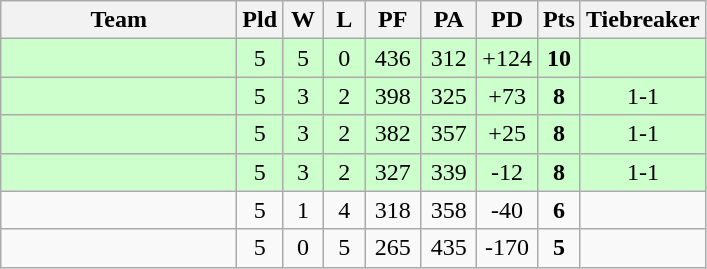<table class="wikitable" style="text-align:center">
<tr>
<th width=150>Team</th>
<th width=20>Pld</th>
<th width=20>W</th>
<th width=20>L</th>
<th width=30>PF</th>
<th width=30>PA</th>
<th width=30>PD</th>
<th width=20>Pts</th>
<th width=50>Tiebreaker</th>
</tr>
<tr bgcolor="#ccffcc">
<td align="left"></td>
<td>5</td>
<td>5</td>
<td>0</td>
<td>436</td>
<td>312</td>
<td>+124</td>
<td><strong>10</strong></td>
<td></td>
</tr>
<tr bgcolor="#ccffcc">
<td align="left"></td>
<td>5</td>
<td>3</td>
<td>2</td>
<td>398</td>
<td>325</td>
<td>+73</td>
<td><strong>8</strong></td>
<td>1-1</td>
</tr>
<tr bgcolor="#ccffcc">
<td align="left"></td>
<td>5</td>
<td>3</td>
<td>2</td>
<td>382</td>
<td>357</td>
<td>+25</td>
<td><strong>8</strong></td>
<td>1-1</td>
</tr>
<tr bgcolor="#ccffcc">
<td align="left"></td>
<td>5</td>
<td>3</td>
<td>2</td>
<td>327</td>
<td>339</td>
<td>-12</td>
<td><strong>8</strong></td>
<td>1-1</td>
</tr>
<tr>
<td align="left"></td>
<td>5</td>
<td>1</td>
<td>4</td>
<td>318</td>
<td>358</td>
<td>-40</td>
<td><strong>6</strong></td>
<td></td>
</tr>
<tr>
<td align="left"></td>
<td>5</td>
<td>0</td>
<td>5</td>
<td>265</td>
<td>435</td>
<td>-170</td>
<td><strong>5</strong></td>
<td></td>
</tr>
</table>
